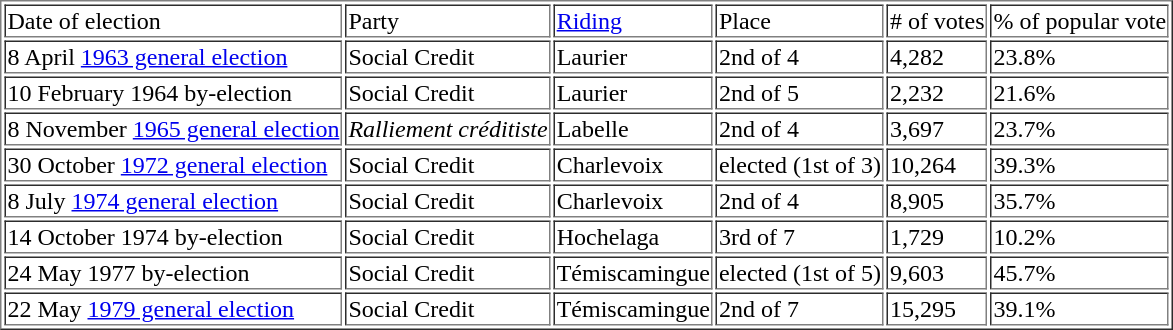<table border="1">
<tr>
<td>Date of election</td>
<td>Party</td>
<td><a href='#'>Riding</a></td>
<td>Place</td>
<td># of votes</td>
<td>% of popular vote</td>
</tr>
<tr>
<td>8 April <a href='#'>1963 general election</a></td>
<td>Social Credit</td>
<td>Laurier</td>
<td>2nd of 4</td>
<td>4,282</td>
<td>23.8%</td>
</tr>
<tr>
<td>10 February 1964 by-election</td>
<td>Social Credit</td>
<td>Laurier</td>
<td>2nd of 5</td>
<td>2,232</td>
<td>21.6%</td>
</tr>
<tr>
<td>8 November <a href='#'>1965 general election</a></td>
<td><em>Ralliement créditiste</em></td>
<td>Labelle</td>
<td>2nd of 4</td>
<td>3,697</td>
<td>23.7%</td>
</tr>
<tr>
<td>30 October <a href='#'>1972 general election</a></td>
<td>Social Credit</td>
<td>Charlevoix</td>
<td>elected (1st of 3)</td>
<td>10,264</td>
<td>39.3%</td>
</tr>
<tr>
<td>8 July <a href='#'>1974 general election</a></td>
<td>Social Credit</td>
<td>Charlevoix</td>
<td>2nd of 4</td>
<td>8,905</td>
<td>35.7%</td>
</tr>
<tr>
<td>14 October 1974 by-election</td>
<td>Social Credit</td>
<td>Hochelaga</td>
<td>3rd of 7</td>
<td>1,729</td>
<td>10.2%</td>
</tr>
<tr>
<td>24 May 1977 by-election</td>
<td>Social Credit</td>
<td>Témiscamingue</td>
<td>elected (1st of 5)</td>
<td>9,603</td>
<td>45.7%</td>
</tr>
<tr>
<td>22 May <a href='#'>1979 general election</a></td>
<td>Social Credit</td>
<td>Témiscamingue</td>
<td>2nd of 7</td>
<td>15,295</td>
<td>39.1%</td>
</tr>
</table>
